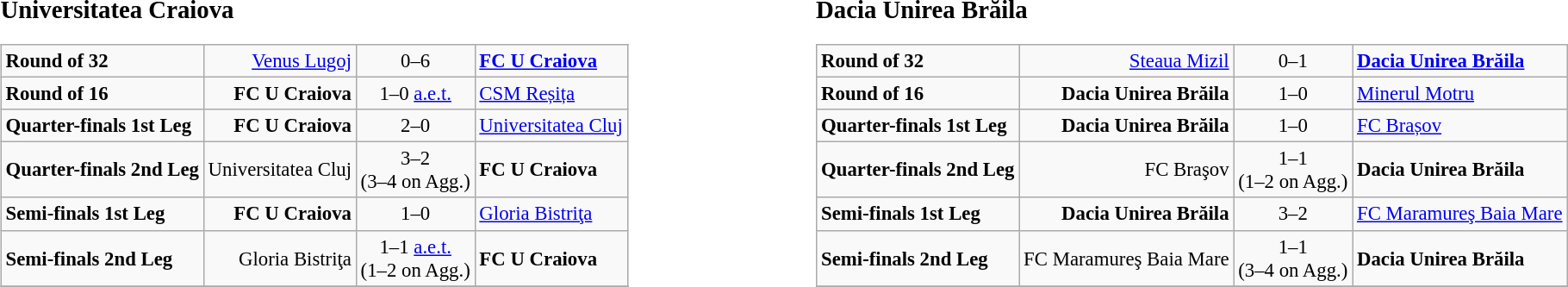<table width=100%>
<tr>
<td width=50% valign=top><br><big><strong>Universitatea Craiova</strong></big><table class="wikitable" style="font-size: 95%;">
<tr>
<td><strong>Round of 32</strong></td>
<td align=right><a href='#'>Venus Lugoj</a></td>
<td align="center">0–6</td>
<td><strong><a href='#'>FC U Craiova</a></strong></td>
</tr>
<tr>
<td><strong>Round of 16</strong></td>
<td align=right><strong>FC U Craiova</strong></td>
<td align="center">1–0 <a href='#'>a.e.t.</a></td>
<td><a href='#'>CSM Reșița</a></td>
</tr>
<tr>
<td><strong>Quarter-finals 1st Leg</strong></td>
<td align=right><strong>FC U Craiova</strong></td>
<td align="center">2–0</td>
<td><a href='#'>Universitatea Cluj</a></td>
</tr>
<tr>
<td><strong>Quarter-finals 2nd Leg</strong></td>
<td align=right>Universitatea Cluj</td>
<td align="center">3–2 <br>(3–4 on Agg.)</td>
<td><strong>FC U Craiova</strong></td>
</tr>
<tr>
<td><strong>Semi-finals 1st Leg</strong></td>
<td align=right><strong>FC U Craiova</strong></td>
<td align="center">1–0</td>
<td><a href='#'>Gloria Bistriţa</a></td>
</tr>
<tr>
<td><strong>Semi-finals 2nd Leg</strong></td>
<td align=right>Gloria Bistriţa</td>
<td align="center">1–1 <a href='#'>a.e.t.</a> <br> (1–2 on Agg.)</td>
<td><strong>FC U Craiova</strong></td>
</tr>
<tr>
</tr>
</table>
</td>
<td width=50% valign=top><br><big><strong>Dacia Unirea Brăila</strong></big><table class="wikitable" style="font-size: 95%;">
<tr>
<td><strong>Round of 32</strong></td>
<td align=right><a href='#'>Steaua Mizil</a></td>
<td align="center">0–1</td>
<td><strong><a href='#'>Dacia Unirea Brăila</a></strong></td>
</tr>
<tr>
<td><strong>Round of 16</strong></td>
<td align=right><strong>Dacia Unirea Brăila</strong></td>
<td align="center">1–0</td>
<td><a href='#'>Minerul Motru</a></td>
</tr>
<tr>
<td><strong>Quarter-finals 1st Leg</strong></td>
<td align=right><strong>Dacia Unirea Brăila</strong></td>
<td align="center">1–0</td>
<td><a href='#'>FC Brașov</a></td>
</tr>
<tr>
<td><strong>Quarter-finals 2nd Leg</strong></td>
<td align=right>FC Braşov</td>
<td align="center">1–1 <br>(1–2 on Agg.)</td>
<td><strong>Dacia Unirea Brăila</strong></td>
</tr>
<tr>
<td><strong>Semi-finals 1st Leg</strong></td>
<td align=right><strong>Dacia Unirea Brăila</strong></td>
<td align="center">3–2</td>
<td><a href='#'>FC Maramureş Baia Mare</a></td>
</tr>
<tr>
<td><strong>Semi-finals 2nd Leg</strong></td>
<td align=right>FC Maramureş Baia Mare</td>
<td align="center">1–1 <br> (3–4 on Agg.)</td>
<td><strong>Dacia Unirea Brăila</strong></td>
</tr>
<tr valign=top>
</tr>
</table>
</td>
</tr>
</table>
